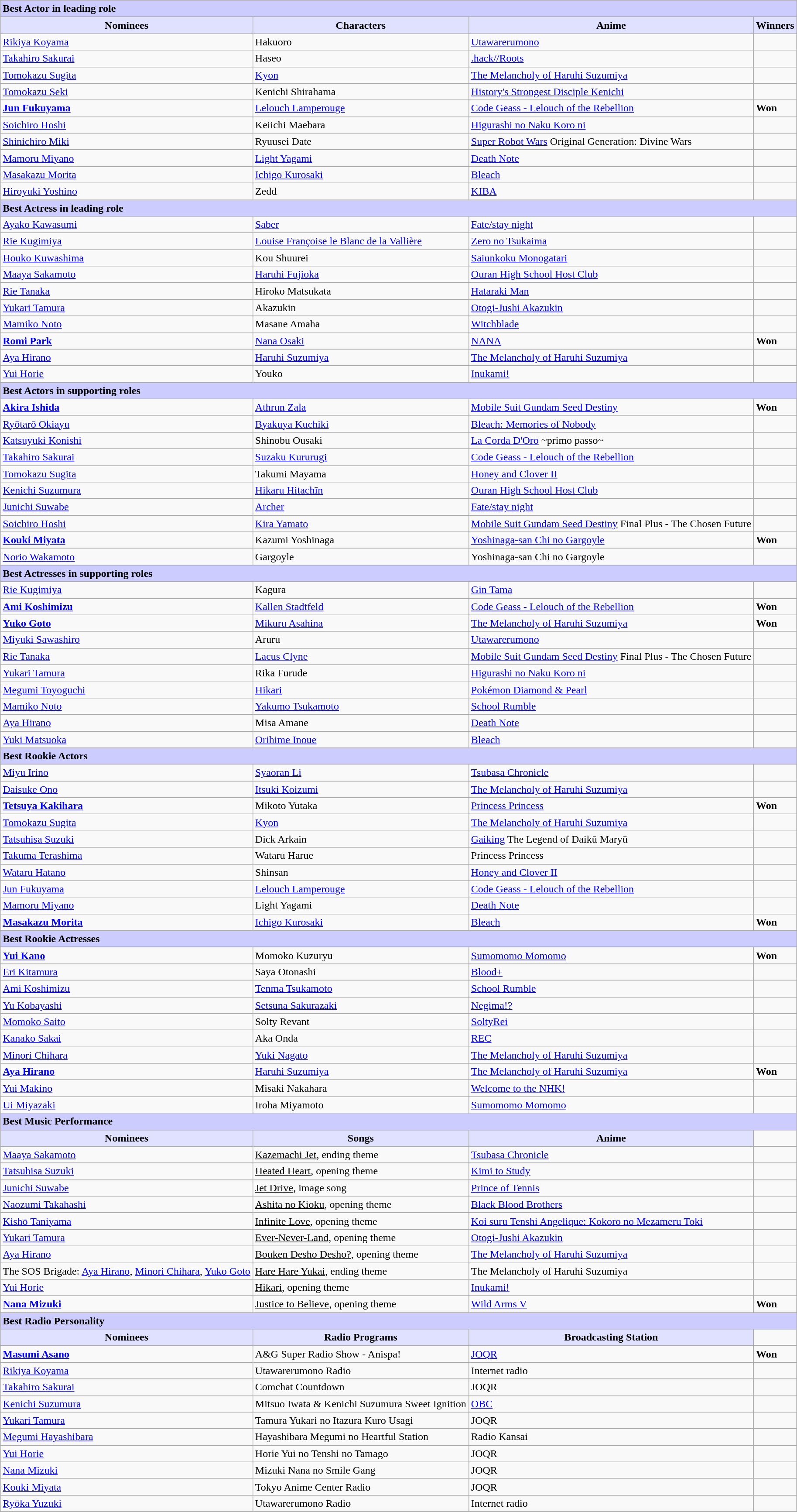<table class="wikitable">
<tr>
<td colspan="4" style="background: #ccccff"><strong>Best Actor in leading role</strong></td>
</tr>
<tr>
<th style="background: #e0e0ff">Nominees</th>
<th style="background: #e0e0ff">Characters</th>
<th style="background: #e0e0ff">Anime</th>
<th style="background: #e0e0ff">Winners</th>
</tr>
<tr>
<td><a href='#'>Rikiya Koyama</a></td>
<td>Hakuoro</td>
<td><a href='#'>Utawarerumono</a></td>
<td></td>
</tr>
<tr>
<td><a href='#'>Takahiro Sakurai</a></td>
<td>Haseo</td>
<td><a href='#'>.hack//Roots</a></td>
<td></td>
</tr>
<tr>
<td><a href='#'>Tomokazu Sugita</a></td>
<td><a href='#'>Kyon</a></td>
<td><a href='#'>The Melancholy of Haruhi Suzumiya</a></td>
<td></td>
</tr>
<tr>
<td><a href='#'>Tomokazu Seki</a></td>
<td>Kenichi Shirahama</td>
<td><a href='#'>History's Strongest Disciple Kenichi</a></td>
<td></td>
</tr>
<tr>
<td><strong><a href='#'>Jun Fukuyama</a></strong></td>
<td><a href='#'>Lelouch Lamperouge</a></td>
<td><a href='#'>Code Geass - Lelouch of the Rebellion</a></td>
<td><strong>Won</strong></td>
</tr>
<tr>
<td><a href='#'>Soichiro Hoshi</a></td>
<td>Keiichi Maebara</td>
<td><a href='#'>Higurashi no Naku Koro ni</a></td>
<td></td>
</tr>
<tr>
<td><a href='#'>Shinichiro Miki</a></td>
<td>Ryuusei Date</td>
<td><a href='#'>Super Robot Wars</a> Original Generation: Divine Wars</td>
<td></td>
</tr>
<tr>
<td><a href='#'>Mamoru Miyano</a></td>
<td><a href='#'>Light Yagami</a></td>
<td><a href='#'>Death Note</a></td>
<td></td>
</tr>
<tr>
<td><a href='#'>Masakazu Morita</a></td>
<td><a href='#'>Ichigo Kurosaki</a></td>
<td><a href='#'>Bleach</a></td>
<td></td>
</tr>
<tr>
<td><a href='#'>Hiroyuki Yoshino</a></td>
<td>Zedd</td>
<td><a href='#'>KIBA</a></td>
<td></td>
</tr>
<tr>
<td colspan="4" style="background: #ccccff"><strong>Best Actress in leading role</strong></td>
</tr>
<tr>
<td><a href='#'>Ayako Kawasumi</a></td>
<td><a href='#'>Saber</a></td>
<td><a href='#'>Fate/stay night</a></td>
<td></td>
</tr>
<tr>
<td><a href='#'>Rie Kugimiya</a></td>
<td><a href='#'>Louise Françoise le Blanc de la Vallière</a></td>
<td><a href='#'>Zero no Tsukaima</a></td>
<td></td>
</tr>
<tr>
<td><a href='#'>Houko Kuwashima</a></td>
<td>Kou Shuurei</td>
<td><a href='#'>Saiunkoku Monogatari</a></td>
<td></td>
</tr>
<tr>
<td><a href='#'>Maaya Sakamoto</a></td>
<td><a href='#'>Haruhi Fujioka</a></td>
<td><a href='#'>Ouran High School Host Club</a></td>
<td></td>
</tr>
<tr>
<td><a href='#'>Rie Tanaka</a></td>
<td>Hiroko Matsukata</td>
<td><a href='#'>Hataraki Man</a></td>
<td></td>
</tr>
<tr>
<td><a href='#'>Yukari Tamura</a></td>
<td>Akazukin</td>
<td><a href='#'>Otogi-Jushi Akazukin</a></td>
<td></td>
</tr>
<tr>
<td><a href='#'>Mamiko Noto</a></td>
<td>Masane Amaha</td>
<td><a href='#'>Witchblade</a></td>
<td></td>
</tr>
<tr>
<td><strong><a href='#'>Romi Park</a></strong></td>
<td><a href='#'>Nana Osaki</a></td>
<td><a href='#'>NANA</a></td>
<td><strong>Won</strong></td>
</tr>
<tr>
<td><a href='#'>Aya Hirano</a></td>
<td><a href='#'>Haruhi Suzumiya</a></td>
<td><a href='#'>The Melancholy of Haruhi Suzumiya</a></td>
<td></td>
</tr>
<tr>
<td><a href='#'>Yui Horie</a></td>
<td>Youko</td>
<td><a href='#'>Inukami!</a></td>
<td></td>
</tr>
<tr>
<td colspan="4" style="background: #ccccff"><strong>Best Actors in supporting roles</strong></td>
</tr>
<tr>
<td><strong><a href='#'>Akira Ishida</a></strong></td>
<td><a href='#'>Athrun Zala</a></td>
<td><a href='#'>Mobile Suit Gundam Seed Destiny</a></td>
<td><strong>Won</strong></td>
</tr>
<tr>
<td><a href='#'>Ryōtarō Okiayu</a></td>
<td><a href='#'>Byakuya Kuchiki</a></td>
<td><a href='#'>Bleach: Memories of Nobody</a></td>
<td></td>
</tr>
<tr>
<td><a href='#'>Katsuyuki Konishi</a></td>
<td>Shinobu Ousaki</td>
<td><a href='#'>La Corda D'Oro</a> ~primo passo~</td>
<td></td>
</tr>
<tr>
<td><a href='#'>Takahiro Sakurai</a></td>
<td><a href='#'>Suzaku Kururugi</a></td>
<td><a href='#'>Code Geass - Lelouch of the Rebellion</a></td>
<td></td>
</tr>
<tr>
<td><a href='#'>Tomokazu Sugita</a></td>
<td>Takumi Mayama</td>
<td><a href='#'>Honey and Clover II</a></td>
<td></td>
</tr>
<tr>
<td><a href='#'>Kenichi Suzumura</a></td>
<td><a href='#'>Hikaru Hitachīn</a></td>
<td><a href='#'>Ouran High School Host Club</a></td>
<td></td>
</tr>
<tr>
<td><a href='#'>Junichi Suwabe</a></td>
<td><a href='#'>Archer</a></td>
<td><a href='#'>Fate/stay night</a></td>
<td></td>
</tr>
<tr>
<td><a href='#'>Soichiro Hoshi</a></td>
<td><a href='#'>Kira Yamato</a></td>
<td><a href='#'>Mobile Suit Gundam Seed Destiny</a> Final Plus - The Chosen Future</td>
<td></td>
</tr>
<tr>
<td><strong><a href='#'>Kouki Miyata</a></strong></td>
<td>Kazumi Yoshinaga</td>
<td><a href='#'>Yoshinaga-san Chi no Gargoyle</a></td>
<td><strong>Won</strong></td>
</tr>
<tr>
<td><a href='#'>Norio Wakamoto</a></td>
<td>Gargoyle</td>
<td>Yoshinaga-san Chi no Gargoyle</td>
<td></td>
</tr>
<tr>
<td colspan="4" style="background: #ccccff"><strong>Best Actresses in supporting roles</strong></td>
</tr>
<tr>
<td><a href='#'>Rie Kugimiya</a></td>
<td>Kagura</td>
<td><a href='#'>Gin Tama</a></td>
<td></td>
</tr>
<tr>
<td><strong><a href='#'>Ami Koshimizu</a></strong></td>
<td><a href='#'>Kallen Stadtfeld</a></td>
<td><a href='#'>Code Geass - Lelouch of the Rebellion</a></td>
<td><strong>Won</strong></td>
</tr>
<tr>
<td><strong><a href='#'>Yuko Goto</a></strong></td>
<td><a href='#'>Mikuru Asahina</a></td>
<td><a href='#'>The Melancholy of Haruhi Suzumiya</a></td>
<td><strong>Won</strong></td>
</tr>
<tr>
<td><a href='#'>Miyuki Sawashiro</a></td>
<td>Aruru</td>
<td><a href='#'>Utawarerumono</a></td>
<td></td>
</tr>
<tr>
<td><a href='#'>Rie Tanaka</a></td>
<td><a href='#'>Lacus Clyne</a></td>
<td><a href='#'>Mobile Suit Gundam Seed Destiny</a> Final Plus - The Chosen Future</td>
<td></td>
</tr>
<tr>
<td><a href='#'>Yukari Tamura</a></td>
<td>Rika Furude</td>
<td><a href='#'>Higurashi no Naku Koro ni</a></td>
<td></td>
</tr>
<tr>
<td><a href='#'>Megumi Toyoguchi</a></td>
<td><a href='#'>Hikari</a></td>
<td><a href='#'>Pokémon Diamond & Pearl</a></td>
<td></td>
</tr>
<tr>
<td><a href='#'>Mamiko Noto</a></td>
<td><a href='#'>Yakumo Tsukamoto</a></td>
<td><a href='#'>School Rumble</a></td>
<td></td>
</tr>
<tr>
<td><a href='#'>Aya Hirano</a></td>
<td>Misa Amane</td>
<td><a href='#'>Death Note</a></td>
<td></td>
</tr>
<tr>
<td><a href='#'>Yuki Matsuoka</a></td>
<td><a href='#'>Orihime Inoue</a></td>
<td><a href='#'>Bleach</a></td>
<td></td>
</tr>
<tr>
<td colspan="4" style="background: #ccccff"><strong>Best Rookie Actors</strong></td>
</tr>
<tr>
<td><a href='#'>Miyu Irino</a></td>
<td><a href='#'>Syaoran Li</a></td>
<td><a href='#'>Tsubasa Chronicle</a></td>
<td></td>
</tr>
<tr>
<td><a href='#'>Daisuke Ono</a></td>
<td><a href='#'>Itsuki Koizumi</a></td>
<td><a href='#'>The Melancholy of Haruhi Suzumiya</a></td>
<td></td>
</tr>
<tr>
<td><strong><a href='#'>Tetsuya Kakihara</a></strong></td>
<td>Mikoto Yutaka</td>
<td><a href='#'>Princess Princess</a></td>
<td><strong>Won</strong></td>
</tr>
<tr>
<td><a href='#'>Tomokazu Sugita</a></td>
<td><a href='#'>Kyon</a></td>
<td><a href='#'>The Melancholy of Haruhi Suzumiya</a></td>
<td></td>
</tr>
<tr>
<td><a href='#'>Tatsuhisa Suzuki</a></td>
<td>Dick Arkain</td>
<td><a href='#'>Gaiking</a> The Legend of Daikū Maryū</td>
<td></td>
</tr>
<tr>
<td><a href='#'>Takuma Terashima</a></td>
<td>Wataru Harue</td>
<td>Princess Princess</td>
<td></td>
</tr>
<tr>
<td><a href='#'>Wataru Hatano</a></td>
<td>Shinsan</td>
<td><a href='#'>Honey and Clover II</a></td>
<td></td>
</tr>
<tr>
<td><a href='#'>Jun Fukuyama</a></td>
<td><a href='#'>Lelouch Lamperouge</a></td>
<td><a href='#'>Code Geass - Lelouch of the Rebellion</a></td>
<td></td>
</tr>
<tr>
<td><a href='#'>Mamoru Miyano</a></td>
<td>Light Yagami</td>
<td><a href='#'>Death Note</a></td>
<td></td>
</tr>
<tr>
<td><strong><a href='#'>Masakazu Morita</a></strong></td>
<td><a href='#'>Ichigo Kurosaki</a></td>
<td><a href='#'>Bleach</a></td>
<td><strong>Won</strong></td>
</tr>
<tr>
<td colspan="4" style="background: #ccccff"><strong>Best Rookie Actresses</strong></td>
</tr>
<tr>
<td><strong><a href='#'>Yui Kano</a></strong></td>
<td>Momoko Kuzuryu</td>
<td><a href='#'>Sumomomo Momomo</a></td>
<td><strong>Won</strong></td>
</tr>
<tr>
<td><a href='#'>Eri Kitamura</a></td>
<td>Saya Otonashi</td>
<td><a href='#'>Blood+</a></td>
<td></td>
</tr>
<tr>
<td><a href='#'>Ami Koshimizu</a></td>
<td><a href='#'>Tenma Tsukamoto</a></td>
<td><a href='#'>School Rumble</a></td>
<td></td>
</tr>
<tr>
<td><a href='#'>Yu Kobayashi</a></td>
<td><a href='#'>Setsuna Sakurazaki</a></td>
<td><a href='#'>Negima!?</a></td>
<td></td>
</tr>
<tr>
<td><a href='#'>Momoko Saito</a></td>
<td>Solty Revant</td>
<td><a href='#'>SoltyRei</a></td>
<td></td>
</tr>
<tr>
<td><a href='#'>Kanako Sakai</a></td>
<td>Aka Onda</td>
<td><a href='#'>REC</a></td>
<td></td>
</tr>
<tr>
<td><a href='#'>Minori Chihara</a></td>
<td><a href='#'>Yuki Nagato</a></td>
<td><a href='#'>The Melancholy of Haruhi Suzumiya</a></td>
<td></td>
</tr>
<tr>
<td><strong><a href='#'>Aya Hirano</a></strong></td>
<td><a href='#'>Haruhi Suzumiya</a></td>
<td><a href='#'>The Melancholy of Haruhi Suzumiya</a></td>
<td><strong>Won</strong></td>
</tr>
<tr>
<td><a href='#'>Yui Makino</a></td>
<td>Misaki Nakahara</td>
<td><a href='#'>Welcome to the NHK!</a></td>
<td></td>
</tr>
<tr>
<td><a href='#'>Ui Miyazaki</a></td>
<td>Iroha Miyamoto</td>
<td><a href='#'>Sumomomo Momomo</a></td>
<td></td>
</tr>
<tr>
<td colspan="4" style="background: #ccccff"><strong>Best Music Performance</strong></td>
</tr>
<tr>
<th style="background: #e0e0ff">Nominees</th>
<th style="background: #e0e0ff">Songs</th>
<th style="background: #e0e0ff">Anime</th>
</tr>
<tr>
<td><a href='#'>Maaya Sakamoto</a></td>
<td><u>Kazemachi Jet</u>, ending theme</td>
<td><a href='#'>Tsubasa Chronicle</a></td>
<td></td>
</tr>
<tr>
<td><a href='#'>Tatsuhisa Suzuki</a></td>
<td><u>Heated Heart</u>, opening theme</td>
<td><a href='#'>Kimi to Study</a></td>
<td></td>
</tr>
<tr>
<td><a href='#'>Junichi Suwabe</a></td>
<td><u>Jet Drive</u>, image song</td>
<td><a href='#'>Prince of Tennis</a></td>
<td></td>
</tr>
<tr>
<td><a href='#'>Naozumi Takahashi</a></td>
<td><u>Ashita no Kioku</u>, opening theme</td>
<td><a href='#'>Black Blood Brothers</a></td>
<td></td>
</tr>
<tr>
<td><a href='#'>Kishō Taniyama</a></td>
<td><u>Infinite Love</u>, opening theme</td>
<td><a href='#'>Koi suru Tenshi Angelique: Kokoro no Mezameru Toki</a></td>
<td></td>
</tr>
<tr>
<td><a href='#'>Yukari Tamura</a></td>
<td><u>Ever-Never-Land</u>, opening theme</td>
<td><a href='#'>Otogi-Jushi Akazukin</a></td>
<td></td>
</tr>
<tr>
<td><a href='#'>Aya Hirano</a></td>
<td><u>Bouken Desho Desho?</u>, opening theme</td>
<td><a href='#'>The Melancholy of Haruhi Suzumiya</a></td>
<td></td>
</tr>
<tr>
<td>The SOS Brigade: <a href='#'>Aya Hirano</a>, <a href='#'>Minori Chihara</a>, <a href='#'>Yuko Goto</a></td>
<td><u>Hare Hare Yukai</u>, ending theme</td>
<td>The Melancholy of Haruhi Suzumiya</td>
<td></td>
</tr>
<tr>
<td><a href='#'>Yui Horie</a></td>
<td><u>Hikari</u>, opening theme</td>
<td><a href='#'>Inukami!</a></td>
<td></td>
</tr>
<tr>
<td><strong><a href='#'>Nana Mizuki</a></strong></td>
<td><u>Justice to Believe</u>, opening theme</td>
<td><a href='#'>Wild Arms V</a></td>
<td><strong>Won</strong></td>
</tr>
<tr>
<td colspan="4" style="background: #ccccff"><strong>Best Radio Personality</strong></td>
</tr>
<tr>
<th style="background: #e0e0ff">Nominees</th>
<th style="background: #e0e0ff">Radio Programs</th>
<th style="background: #e0e0ff">Broadcasting Station</th>
</tr>
<tr>
<td><strong><a href='#'>Masumi Asano</a></strong></td>
<td>A&G Super Radio Show - Anispa!</td>
<td><a href='#'>JOQR</a></td>
<td><strong>Won</strong></td>
</tr>
<tr>
<td><a href='#'>Rikiya Koyama</a></td>
<td>Utawarerumono Radio</td>
<td>Internet radio</td>
<td></td>
</tr>
<tr>
<td><a href='#'>Takahiro Sakurai</a></td>
<td>Comchat Countdown</td>
<td>JOQR</td>
<td></td>
</tr>
<tr>
<td><a href='#'>Kenichi Suzumura</a></td>
<td>Mitsuo Iwata & Kenichi Suzumura Sweet Ignition</td>
<td><a href='#'>OBC</a></td>
<td></td>
</tr>
<tr>
<td><a href='#'>Yukari Tamura</a></td>
<td>Tamura Yukari no Itazura Kuro Usagi</td>
<td>JOQR</td>
<td></td>
</tr>
<tr>
<td><a href='#'>Megumi Hayashibara</a></td>
<td>Hayashibara Megumi no Heartful Station</td>
<td>Radio Kansai</td>
<td></td>
</tr>
<tr>
<td><a href='#'>Yui Horie</a></td>
<td>Horie Yui no Tenshi no Tamago</td>
<td>JOQR</td>
<td></td>
</tr>
<tr>
<td><a href='#'>Nana Mizuki</a></td>
<td>Mizuki Nana no Smile Gang</td>
<td>JOQR</td>
<td></td>
</tr>
<tr>
<td><a href='#'>Kouki Miyata</a></td>
<td>Tokyo Anime Center Radio</td>
<td>JOQR</td>
<td></td>
</tr>
<tr>
<td><a href='#'>Ryōka Yuzuki</a></td>
<td>Utawarerumono Radio</td>
<td>Internet radio</td>
<td></td>
</tr>
<tr>
</tr>
</table>
